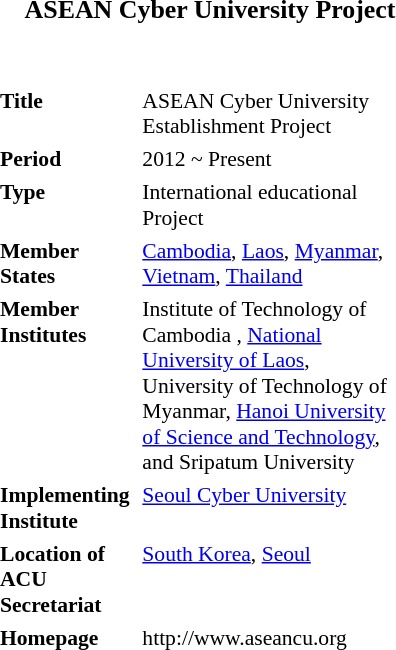<table class="toccolours" style="float: right; margin-left: 1em; width: 20em; font-size: 90%; clear: right" cellspacing="3">
<tr>
<td colspan="2" style="text-align: center; font-size: larger;"><strong>ASEAN Cyber University Project</strong></td>
</tr>
<tr>
<td colspan="2" style="padding: 1em 0; text-align: center;"></td>
</tr>
<tr style="vertical-align: top;">
<td style="padding-right: 1em;"></td>
</tr>
<tr style="vertical-align: top;">
<td><strong>Title</strong></td>
<td style="padding-right: 1em;">ASEAN Cyber University Establishment Project</td>
</tr>
<tr style="vertical-align: top;">
<td><strong>Period</strong></td>
<td style="padding-right: 1em;">2012 ~ Present</td>
</tr>
<tr style="vertical-align: top;">
<td><strong>Type</strong></td>
<td style="padding-right: 1em;">International educational Project</td>
</tr>
<tr style="vertical-align: top;">
<td><strong>Member States</strong></td>
<td style="padding-right: 1em;"><a href='#'>Cambodia</a>, <a href='#'>Laos</a>, <a href='#'>Myanmar</a>, <a href='#'>Vietnam</a>, <a href='#'>Thailand</a></td>
</tr>
<tr style="vertical-align: top;">
<td><strong>Member Institutes</strong></td>
<td style="padding-right: 1em;">Institute of Technology of Cambodia , <a href='#'>National University of Laos</a>, University of Technology of Myanmar, <a href='#'>Hanoi University of Science and Technology</a>, and Sripatum University </td>
</tr>
<tr style="vertical-align: top;">
<td><strong>Implementing Institute</strong></td>
<td style="padding-right: 1em;"><a href='#'>Seoul Cyber University</a></td>
</tr>
<tr style="vertical-align: top;">
<td><strong>Location of ACU Secretariat</strong></td>
<td style="padding-right: 1em;"> <a href='#'>South Korea</a>, <a href='#'>Seoul</a></td>
</tr>
<tr style="vertical-align: top;">
<td><strong>Homepage</strong></td>
<td style="padding-right: 1em;">http://www.aseancu.org</td>
</tr>
</table>
